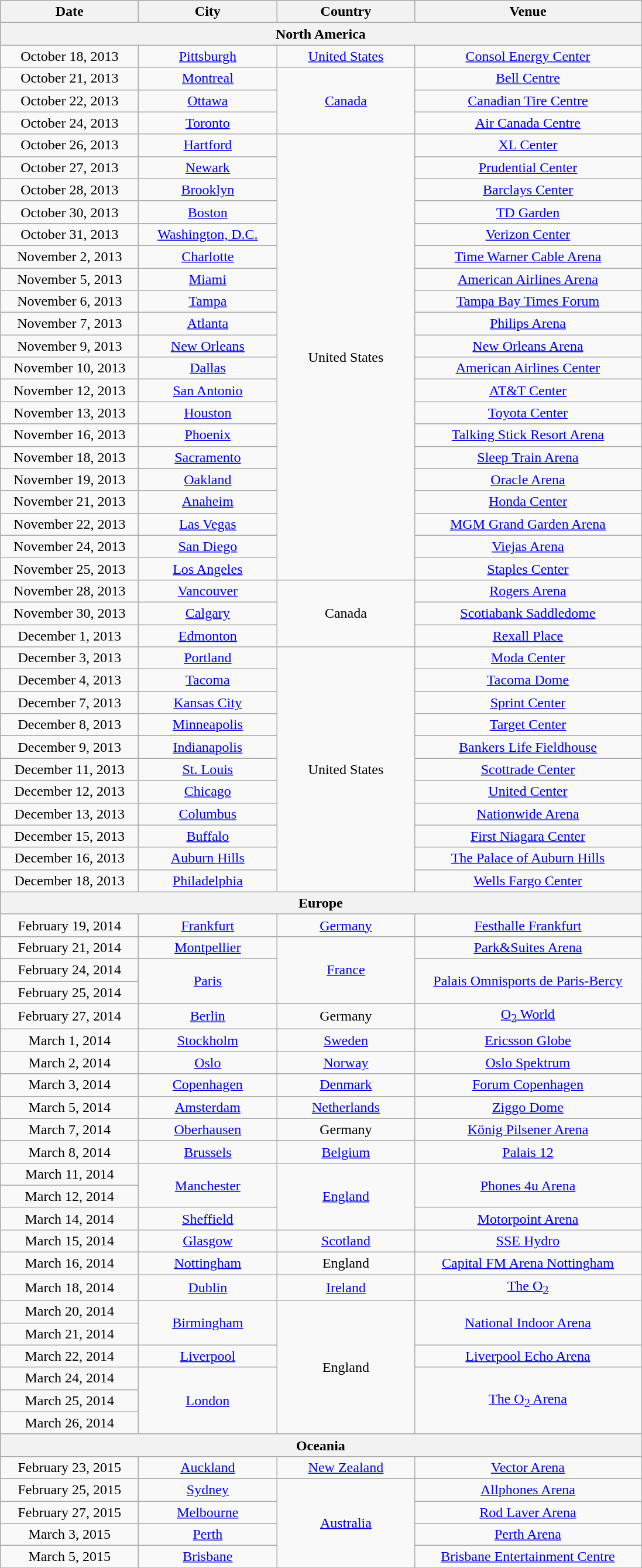<table class="wikitable" style="text-align:center;">
<tr>
<th style="width:150px;">Date</th>
<th style="width:150px;">City</th>
<th style="width:150px;">Country</th>
<th style="width:250px;">Venue</th>
</tr>
<tr>
<th colspan="5">North America</th>
</tr>
<tr>
<td>October 18, 2013</td>
<td><a href='#'>Pittsburgh</a></td>
<td><a href='#'>United States</a></td>
<td><a href='#'>Consol Energy Center</a></td>
</tr>
<tr>
<td>October 21, 2013</td>
<td><a href='#'>Montreal</a></td>
<td rowspan="3"><a href='#'>Canada</a></td>
<td><a href='#'>Bell Centre</a></td>
</tr>
<tr>
<td>October 22, 2013</td>
<td><a href='#'>Ottawa</a></td>
<td><a href='#'>Canadian Tire Centre</a></td>
</tr>
<tr>
<td>October 24, 2013</td>
<td><a href='#'>Toronto</a></td>
<td><a href='#'>Air Canada Centre</a></td>
</tr>
<tr>
<td>October 26, 2013</td>
<td><a href='#'>Hartford</a></td>
<td rowspan="20">United States</td>
<td><a href='#'>XL Center</a></td>
</tr>
<tr>
<td>October 27, 2013</td>
<td><a href='#'>Newark</a></td>
<td><a href='#'>Prudential Center</a></td>
</tr>
<tr>
<td>October 28, 2013</td>
<td><a href='#'>Brooklyn</a></td>
<td><a href='#'>Barclays Center</a></td>
</tr>
<tr>
<td>October 30, 2013</td>
<td><a href='#'>Boston</a></td>
<td><a href='#'>TD Garden</a></td>
</tr>
<tr>
<td>October 31, 2013</td>
<td><a href='#'>Washington, D.C.</a></td>
<td><a href='#'>Verizon Center</a></td>
</tr>
<tr>
<td>November 2, 2013</td>
<td><a href='#'>Charlotte</a></td>
<td><a href='#'>Time Warner Cable Arena</a></td>
</tr>
<tr>
<td>November 5, 2013</td>
<td><a href='#'>Miami</a></td>
<td><a href='#'>American Airlines Arena</a></td>
</tr>
<tr>
<td>November 6, 2013</td>
<td><a href='#'>Tampa</a></td>
<td><a href='#'>Tampa Bay Times Forum</a></td>
</tr>
<tr>
<td>November 7, 2013</td>
<td><a href='#'>Atlanta</a></td>
<td><a href='#'>Philips Arena</a></td>
</tr>
<tr>
<td>November 9, 2013</td>
<td><a href='#'>New Orleans</a></td>
<td><a href='#'>New Orleans Arena</a></td>
</tr>
<tr>
<td>November 10, 2013</td>
<td><a href='#'>Dallas</a></td>
<td><a href='#'>American Airlines Center</a></td>
</tr>
<tr>
<td>November 12, 2013</td>
<td><a href='#'>San Antonio</a></td>
<td><a href='#'>AT&T Center</a></td>
</tr>
<tr>
<td>November 13, 2013</td>
<td><a href='#'>Houston</a></td>
<td><a href='#'>Toyota Center</a></td>
</tr>
<tr>
<td>November 16, 2013</td>
<td><a href='#'>Phoenix</a></td>
<td><a href='#'>Talking Stick Resort Arena</a></td>
</tr>
<tr>
<td>November 18, 2013</td>
<td><a href='#'>Sacramento</a></td>
<td><a href='#'>Sleep Train Arena</a></td>
</tr>
<tr>
<td>November 19, 2013</td>
<td><a href='#'>Oakland</a></td>
<td><a href='#'>Oracle Arena</a></td>
</tr>
<tr>
<td>November 21, 2013</td>
<td><a href='#'>Anaheim</a></td>
<td><a href='#'>Honda Center</a></td>
</tr>
<tr>
<td>November 22, 2013</td>
<td><a href='#'>Las Vegas</a></td>
<td><a href='#'>MGM Grand Garden Arena</a></td>
</tr>
<tr>
<td>November 24, 2013</td>
<td><a href='#'>San Diego</a></td>
<td><a href='#'>Viejas Arena</a></td>
</tr>
<tr>
<td>November 25, 2013</td>
<td><a href='#'>Los Angeles</a></td>
<td><a href='#'>Staples Center</a></td>
</tr>
<tr>
<td>November 28, 2013</td>
<td><a href='#'>Vancouver</a></td>
<td rowspan="3">Canada</td>
<td><a href='#'>Rogers Arena</a></td>
</tr>
<tr>
<td>November 30, 2013</td>
<td><a href='#'>Calgary</a></td>
<td><a href='#'>Scotiabank Saddledome</a></td>
</tr>
<tr>
<td>December 1, 2013</td>
<td><a href='#'>Edmonton</a></td>
<td><a href='#'>Rexall Place</a></td>
</tr>
<tr>
<td>December 3, 2013</td>
<td><a href='#'>Portland</a></td>
<td rowspan="11">United States</td>
<td><a href='#'>Moda Center</a></td>
</tr>
<tr>
<td>December 4, 2013</td>
<td><a href='#'>Tacoma</a></td>
<td><a href='#'>Tacoma Dome</a></td>
</tr>
<tr>
<td>December 7, 2013</td>
<td><a href='#'>Kansas City</a></td>
<td><a href='#'>Sprint Center</a></td>
</tr>
<tr>
<td>December 8, 2013</td>
<td><a href='#'>Minneapolis</a></td>
<td><a href='#'>Target Center</a></td>
</tr>
<tr>
<td>December 9, 2013</td>
<td><a href='#'>Indianapolis</a></td>
<td><a href='#'>Bankers Life Fieldhouse</a></td>
</tr>
<tr>
<td>December 11, 2013</td>
<td><a href='#'>St. Louis</a></td>
<td><a href='#'>Scottrade Center</a></td>
</tr>
<tr>
<td>December 12, 2013</td>
<td><a href='#'>Chicago</a></td>
<td><a href='#'>United Center</a></td>
</tr>
<tr>
<td>December 13, 2013</td>
<td><a href='#'>Columbus</a></td>
<td><a href='#'>Nationwide Arena</a></td>
</tr>
<tr>
<td>December 15, 2013</td>
<td><a href='#'>Buffalo</a></td>
<td><a href='#'>First Niagara Center</a></td>
</tr>
<tr>
<td>December 16, 2013</td>
<td><a href='#'>Auburn Hills</a></td>
<td><a href='#'>The Palace of Auburn Hills</a></td>
</tr>
<tr>
<td>December 18, 2013</td>
<td><a href='#'>Philadelphia</a></td>
<td><a href='#'>Wells Fargo Center</a></td>
</tr>
<tr>
<th colspan="5"><strong>Europe</strong></th>
</tr>
<tr>
<td>February 19, 2014</td>
<td><a href='#'>Frankfurt</a></td>
<td><a href='#'>Germany</a></td>
<td><a href='#'>Festhalle Frankfurt</a></td>
</tr>
<tr>
<td>February 21, 2014</td>
<td><a href='#'>Montpellier</a></td>
<td rowspan="3"><a href='#'>France</a></td>
<td><a href='#'>Park&Suites Arena</a></td>
</tr>
<tr>
<td>February 24, 2014</td>
<td rowspan="2"><a href='#'>Paris</a></td>
<td rowspan="2"><a href='#'>Palais Omnisports de Paris-Bercy</a></td>
</tr>
<tr>
<td>February 25, 2014</td>
</tr>
<tr>
<td>February 27, 2014</td>
<td><a href='#'>Berlin</a></td>
<td>Germany</td>
<td><a href='#'>O<sub>2</sub> World</a></td>
</tr>
<tr>
<td>March 1, 2014</td>
<td><a href='#'>Stockholm</a></td>
<td><a href='#'>Sweden</a></td>
<td><a href='#'>Ericsson Globe</a></td>
</tr>
<tr>
<td>March 2, 2014</td>
<td><a href='#'>Oslo</a></td>
<td><a href='#'>Norway</a></td>
<td><a href='#'>Oslo Spektrum</a></td>
</tr>
<tr>
<td>March 3, 2014</td>
<td><a href='#'>Copenhagen</a></td>
<td><a href='#'>Denmark</a></td>
<td><a href='#'>Forum Copenhagen</a></td>
</tr>
<tr>
<td>March 5, 2014</td>
<td><a href='#'>Amsterdam</a></td>
<td><a href='#'>Netherlands</a></td>
<td><a href='#'>Ziggo Dome</a></td>
</tr>
<tr>
<td>March 7, 2014</td>
<td><a href='#'>Oberhausen</a></td>
<td>Germany</td>
<td><a href='#'>König Pilsener Arena</a></td>
</tr>
<tr>
<td>March 8, 2014</td>
<td><a href='#'>Brussels</a></td>
<td><a href='#'>Belgium</a></td>
<td><a href='#'>Palais 12</a></td>
</tr>
<tr>
<td>March 11, 2014</td>
<td rowspan="2"><a href='#'>Manchester</a></td>
<td rowspan="3"><a href='#'>England</a></td>
<td rowspan="2"><a href='#'>Phones 4u Arena</a></td>
</tr>
<tr>
<td>March 12, 2014</td>
</tr>
<tr>
<td>March 14, 2014</td>
<td><a href='#'>Sheffield</a></td>
<td><a href='#'>Motorpoint Arena</a></td>
</tr>
<tr>
<td>March 15, 2014</td>
<td><a href='#'>Glasgow</a></td>
<td><a href='#'>Scotland</a></td>
<td><a href='#'>SSE Hydro</a></td>
</tr>
<tr>
<td>March 16, 2014</td>
<td><a href='#'>Nottingham</a></td>
<td>England</td>
<td><a href='#'>Capital FM Arena Nottingham</a></td>
</tr>
<tr>
<td>March 18, 2014</td>
<td><a href='#'>Dublin</a></td>
<td><a href='#'>Ireland</a></td>
<td><a href='#'>The O<sub>2</sub></a></td>
</tr>
<tr>
<td>March 20, 2014</td>
<td rowspan="2"><a href='#'>Birmingham</a></td>
<td rowspan="6">England</td>
<td rowspan="2"><a href='#'>National Indoor Arena</a></td>
</tr>
<tr>
<td>March 21, 2014</td>
</tr>
<tr>
<td>March 22, 2014</td>
<td><a href='#'>Liverpool</a></td>
<td><a href='#'>Liverpool Echo Arena</a></td>
</tr>
<tr>
<td>March 24, 2014</td>
<td rowspan="3"><a href='#'>London</a></td>
<td rowspan="3"><a href='#'>The O<sub>2</sub> Arena</a></td>
</tr>
<tr>
<td>March 25, 2014</td>
</tr>
<tr>
<td>March 26, 2014</td>
</tr>
<tr>
<th colspan="5">Oceania</th>
</tr>
<tr>
<td>February 23, 2015</td>
<td><a href='#'>Auckland</a></td>
<td><a href='#'>New Zealand</a></td>
<td><a href='#'>Vector Arena</a></td>
</tr>
<tr>
<td>February 25, 2015</td>
<td><a href='#'>Sydney</a></td>
<td rowspan="4"><a href='#'>Australia</a></td>
<td><a href='#'>Allphones Arena</a></td>
</tr>
<tr>
<td>February 27, 2015</td>
<td><a href='#'>Melbourne</a></td>
<td><a href='#'>Rod Laver Arena</a></td>
</tr>
<tr>
<td>March 3, 2015</td>
<td><a href='#'>Perth</a></td>
<td><a href='#'>Perth Arena</a></td>
</tr>
<tr>
<td>March 5, 2015</td>
<td><a href='#'>Brisbane</a></td>
<td><a href='#'>Brisbane Entertainment Centre</a></td>
</tr>
<tr>
</tr>
</table>
